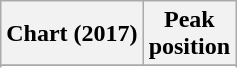<table class="wikitable sortable">
<tr>
<th align="left">Chart (2017)</th>
<th align="center">Peak<br>position</th>
</tr>
<tr>
</tr>
<tr>
</tr>
<tr>
</tr>
</table>
